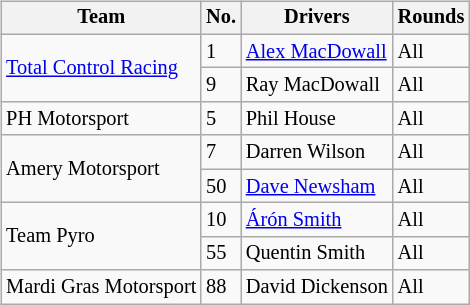<table>
<tr>
<td><br><table class="wikitable" style="font-size: 85%;">
<tr>
<th>Team</th>
<th>No.</th>
<th>Drivers</th>
<th>Rounds</th>
</tr>
<tr>
<td rowspan=2><a href='#'>Total Control Racing</a></td>
<td>1</td>
<td> <a href='#'>Alex MacDowall</a></td>
<td>All</td>
</tr>
<tr>
<td>9</td>
<td> Ray MacDowall</td>
<td>All</td>
</tr>
<tr>
<td>PH Motorsport</td>
<td>5</td>
<td> Phil House</td>
<td>All</td>
</tr>
<tr>
<td rowspan=2>Amery Motorsport</td>
<td>7</td>
<td> Darren Wilson</td>
<td>All</td>
</tr>
<tr>
<td>50</td>
<td> <a href='#'>Dave Newsham</a></td>
<td>All</td>
</tr>
<tr>
<td rowspan=2>Team Pyro</td>
<td>10</td>
<td> <a href='#'>Árón Smith</a></td>
<td>All</td>
</tr>
<tr>
<td>55</td>
<td> Quentin Smith</td>
<td>All</td>
</tr>
<tr>
<td>Mardi Gras Motorsport</td>
<td>88</td>
<td> David Dickenson</td>
<td>All</td>
</tr>
</table>
</td>
</tr>
</table>
